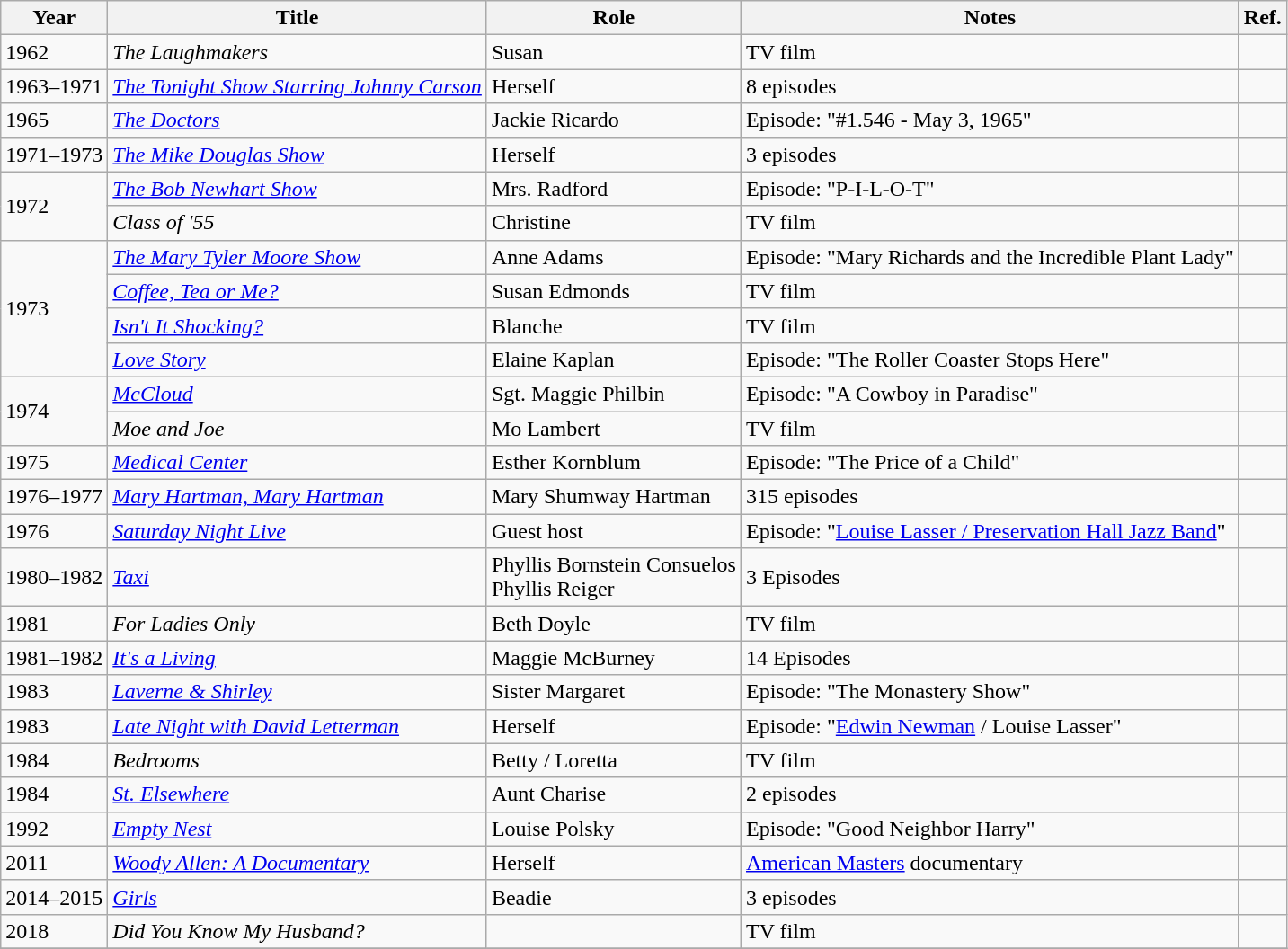<table class="wikitable sortable">
<tr>
<th>Year</th>
<th>Title</th>
<th>Role</th>
<th>Notes</th>
<th class="unsortable">Ref.</th>
</tr>
<tr>
<td>1962</td>
<td><em>The Laughmakers</em></td>
<td>Susan</td>
<td>TV film</td>
<td></td>
</tr>
<tr>
<td>1963–1971</td>
<td><em><a href='#'>The Tonight Show Starring Johnny Carson</a></em></td>
<td>Herself</td>
<td>8 episodes</td>
<td></td>
</tr>
<tr>
<td>1965</td>
<td><em><a href='#'>The Doctors</a></em></td>
<td>Jackie Ricardo</td>
<td>Episode: "#1.546 - May 3, 1965"</td>
<td></td>
</tr>
<tr>
<td>1971–1973</td>
<td><em><a href='#'>The Mike Douglas Show</a></em></td>
<td>Herself</td>
<td>3 episodes</td>
<td></td>
</tr>
<tr>
<td rowspan=2>1972</td>
<td><em><a href='#'>The Bob Newhart Show</a></em></td>
<td>Mrs. Radford</td>
<td>Episode: "P-I-L-O-T"</td>
<td></td>
</tr>
<tr>
<td><em>Class of '55</em></td>
<td>Christine</td>
<td>TV film</td>
<td></td>
</tr>
<tr>
<td rowspan=4>1973</td>
<td><em><a href='#'>The Mary Tyler Moore Show</a></em></td>
<td>Anne Adams</td>
<td>Episode: "Mary Richards and the Incredible Plant Lady"</td>
<td></td>
</tr>
<tr>
<td><em><a href='#'>Coffee, Tea or Me?</a></em></td>
<td>Susan Edmonds</td>
<td>TV film</td>
<td></td>
</tr>
<tr>
<td><em><a href='#'>Isn't It Shocking?</a></em></td>
<td>Blanche</td>
<td>TV film</td>
<td></td>
</tr>
<tr>
<td><em><a href='#'>Love Story</a></em></td>
<td>Elaine Kaplan</td>
<td>Episode: "The Roller Coaster Stops Here"</td>
<td></td>
</tr>
<tr>
<td rowspan=2>1974</td>
<td><em><a href='#'>McCloud</a></em></td>
<td>Sgt. Maggie Philbin</td>
<td>Episode: "A Cowboy in Paradise"</td>
<td></td>
</tr>
<tr>
<td><em>Moe and Joe</em></td>
<td>Mo Lambert</td>
<td>TV film</td>
<td></td>
</tr>
<tr>
<td>1975</td>
<td><em><a href='#'>Medical Center</a></em></td>
<td>Esther Kornblum</td>
<td>Episode: "The Price of a Child"</td>
<td></td>
</tr>
<tr>
<td>1976–1977</td>
<td><em><a href='#'>Mary Hartman, Mary Hartman</a></em></td>
<td>Mary Shumway Hartman</td>
<td>315 episodes</td>
<td></td>
</tr>
<tr>
<td>1976</td>
<td><em><a href='#'>Saturday Night Live</a></em></td>
<td>Guest host</td>
<td>Episode: "<a href='#'>Louise Lasser / Preservation Hall Jazz Band</a>"</td>
<td></td>
</tr>
<tr>
<td>1980–1982</td>
<td><em><a href='#'>Taxi</a></em></td>
<td>Phyllis Bornstein Consuelos <br> Phyllis Reiger</td>
<td>3 Episodes</td>
<td></td>
</tr>
<tr>
<td>1981</td>
<td><em>For Ladies Only</em></td>
<td>Beth Doyle</td>
<td>TV film</td>
<td></td>
</tr>
<tr>
<td>1981–1982</td>
<td><em><a href='#'>It's a Living</a></em></td>
<td>Maggie McBurney</td>
<td>14 Episodes</td>
<td></td>
</tr>
<tr>
<td>1983</td>
<td><em><a href='#'>Laverne & Shirley</a></em></td>
<td>Sister Margaret</td>
<td>Episode: "The Monastery Show"</td>
<td></td>
</tr>
<tr>
<td>1983</td>
<td><em><a href='#'>Late Night with David Letterman</a></em></td>
<td>Herself</td>
<td>Episode: "<a href='#'>Edwin Newman</a> / Louise Lasser"</td>
<td></td>
</tr>
<tr>
<td>1984</td>
<td><em>Bedrooms</em></td>
<td>Betty / Loretta</td>
<td>TV film</td>
<td></td>
</tr>
<tr>
<td>1984</td>
<td><em><a href='#'>St. Elsewhere</a></em></td>
<td>Aunt Charise</td>
<td>2 episodes</td>
<td></td>
</tr>
<tr>
<td>1992</td>
<td><em><a href='#'>Empty Nest</a></em></td>
<td>Louise Polsky</td>
<td>Episode: "Good Neighbor Harry"</td>
<td></td>
</tr>
<tr>
<td>2011</td>
<td><em><a href='#'>Woody Allen: A Documentary</a></em></td>
<td>Herself</td>
<td><a href='#'>American Masters</a> documentary</td>
<td></td>
</tr>
<tr>
<td>2014–2015</td>
<td><em><a href='#'>Girls</a></em></td>
<td>Beadie</td>
<td>3 episodes</td>
<td></td>
</tr>
<tr>
<td>2018</td>
<td><em>Did You Know My Husband?</em></td>
<td></td>
<td>TV film</td>
<td></td>
</tr>
<tr>
</tr>
</table>
